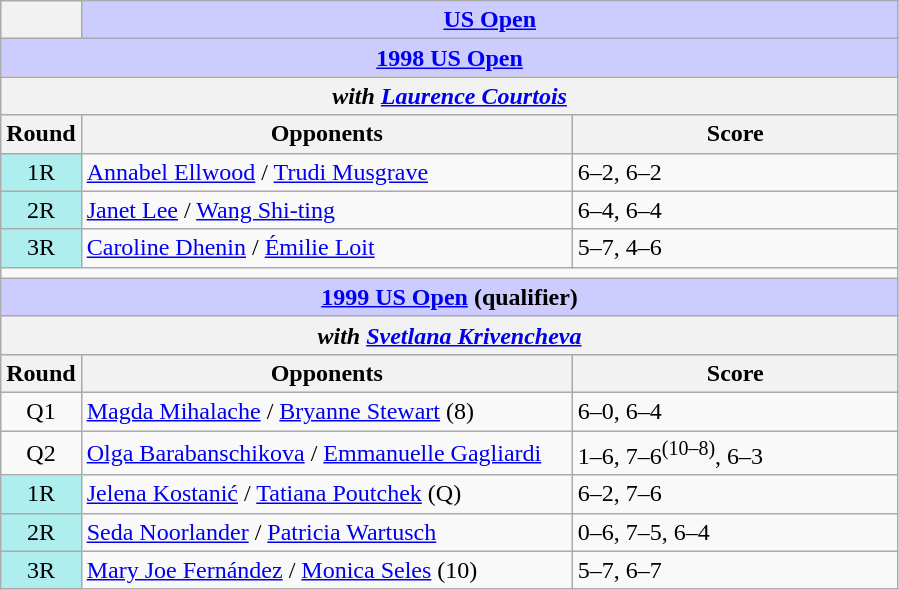<table class="wikitable collapsible collapsed">
<tr>
<th></th>
<th colspan=2 style="background:#ccf;"><a href='#'>US Open</a></th>
</tr>
<tr>
<th colspan=3 style="background:#ccf;"><a href='#'>1998 US Open</a></th>
</tr>
<tr>
<th colspan=3><em>with  <a href='#'>Laurence Courtois</a></em></th>
</tr>
<tr>
<th>Round</th>
<th width=320>Opponents</th>
<th width=210>Score</th>
</tr>
<tr>
<td style="text-align:center; background:#afeeee;">1R</td>
<td> <a href='#'>Annabel Ellwood</a> /  <a href='#'>Trudi Musgrave</a></td>
<td>6–2, 6–2</td>
</tr>
<tr>
<td style="text-align:center; background:#afeeee;">2R</td>
<td> <a href='#'>Janet Lee</a> /  <a href='#'>Wang Shi-ting</a></td>
<td>6–4, 6–4</td>
</tr>
<tr>
<td style="text-align:center; background:#afeeee;">3R</td>
<td> <a href='#'>Caroline Dhenin</a> /  <a href='#'>Émilie Loit</a></td>
<td>5–7, 4–6</td>
</tr>
<tr>
<td colspan=3></td>
</tr>
<tr>
<th colspan=3 style="background:#ccf;"><a href='#'>1999 US Open</a> (qualifier)</th>
</tr>
<tr>
<th colspan=3><em>with  <a href='#'>Svetlana Krivencheva</a></em></th>
</tr>
<tr>
<th>Round</th>
<th width=320>Opponents</th>
<th width=210>Score</th>
</tr>
<tr>
<td style="text-align:center;">Q1</td>
<td> <a href='#'>Magda Mihalache</a> /  <a href='#'>Bryanne Stewart</a> (8)</td>
<td>6–0, 6–4</td>
</tr>
<tr>
<td style="text-align:center;">Q2</td>
<td> <a href='#'>Olga Barabanschikova</a> /  <a href='#'>Emmanuelle Gagliardi</a></td>
<td>1–6, 7–6<sup>(10–8)</sup>, 6–3</td>
</tr>
<tr>
<td style="text-align:center; background:#afeeee;">1R</td>
<td> <a href='#'>Jelena Kostanić</a> /  <a href='#'>Tatiana Poutchek</a> (Q)</td>
<td>6–2, 7–6</td>
</tr>
<tr>
<td style="text-align:center; background:#afeeee;">2R</td>
<td> <a href='#'>Seda Noorlander</a> /  <a href='#'>Patricia Wartusch</a></td>
<td>0–6, 7–5, 6–4</td>
</tr>
<tr>
<td style="text-align:center; background:#afeeee;">3R</td>
<td> <a href='#'>Mary Joe Fernández</a> /  <a href='#'>Monica Seles</a> (10)</td>
<td>5–7, 6–7</td>
</tr>
</table>
